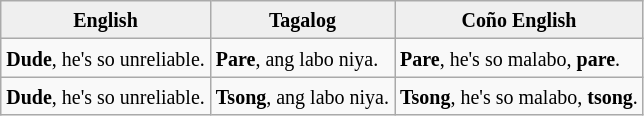<table class="wikitable">
<tr>
<th style="background:#efefef;"><small>English</small></th>
<th style="background:#efefef;"><small>Tagalog</small></th>
<th style="background:#efefef;"><small>Coño English</small></th>
</tr>
<tr>
<td><small><strong>Dude</strong>, he's so unreliable.</small></td>
<td><small><strong>Pare</strong>, ang labo niya.</small></td>
<td><small><strong>Pare</strong>, he's so malabo, <strong>pare</strong>.</small></td>
</tr>
<tr>
<td><small><strong>Dude</strong>, he's so unreliable.</small></td>
<td><small><strong>Tsong</strong>, ang labo niya.</small></td>
<td><small><strong>Tsong</strong>, he's so malabo, <strong>tsong</strong>.</small></td>
</tr>
</table>
